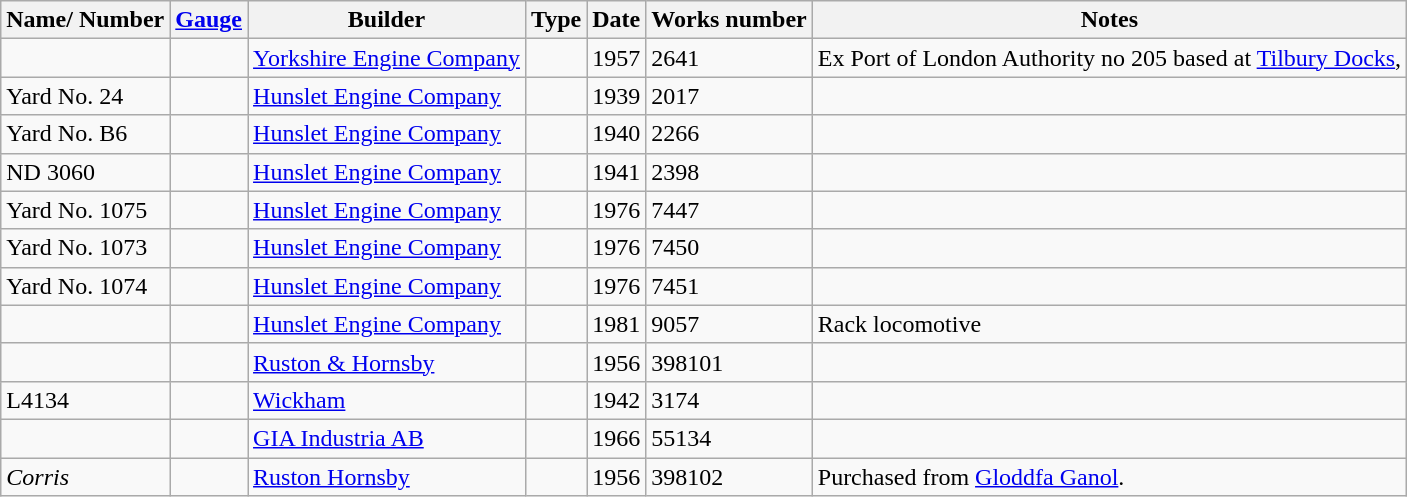<table class="wikitable sortable"">
<tr>
<th>Name/ Number</th>
<th><a href='#'>Gauge</a></th>
<th>Builder</th>
<th>Type</th>
<th>Date</th>
<th>Works number</th>
<th>Notes</th>
</tr>
<tr>
<td></td>
<td></td>
<td><a href='#'>Yorkshire Engine Company</a></td>
<td></td>
<td>1957</td>
<td>2641</td>
<td>Ex Port of London Authority no 205 based at <a href='#'>Tilbury Docks</a>,<br></td>
</tr>
<tr>
<td>Yard No. 24</td>
<td></td>
<td><a href='#'>Hunslet Engine Company</a></td>
<td></td>
<td>1939</td>
<td>2017</td>
<td></td>
</tr>
<tr>
<td>Yard No. B6</td>
<td></td>
<td><a href='#'>Hunslet Engine Company</a></td>
<td></td>
<td>1940</td>
<td>2266</td>
<td></td>
</tr>
<tr>
<td>ND 3060</td>
<td></td>
<td><a href='#'>Hunslet Engine Company</a></td>
<td></td>
<td>1941</td>
<td>2398</td>
<td></td>
</tr>
<tr>
<td>Yard No. 1075</td>
<td></td>
<td><a href='#'>Hunslet Engine Company</a></td>
<td></td>
<td>1976</td>
<td>7447</td>
<td></td>
</tr>
<tr>
<td>Yard No. 1073</td>
<td></td>
<td><a href='#'>Hunslet Engine Company</a></td>
<td></td>
<td>1976</td>
<td>7450</td>
<td></td>
</tr>
<tr>
<td>Yard No. 1074</td>
<td></td>
<td><a href='#'>Hunslet Engine Company</a></td>
<td></td>
<td>1976</td>
<td>7451</td>
<td></td>
</tr>
<tr>
<td></td>
<td></td>
<td><a href='#'>Hunslet Engine Company</a></td>
<td></td>
<td>1981</td>
<td>9057</td>
<td>Rack locomotive</td>
</tr>
<tr>
<td></td>
<td></td>
<td><a href='#'>Ruston & Hornsby</a></td>
<td></td>
<td>1956</td>
<td>398101</td>
<td></td>
</tr>
<tr>
<td>L4134</td>
<td></td>
<td><a href='#'>Wickham</a></td>
<td></td>
<td>1942</td>
<td>3174</td>
<td></td>
</tr>
<tr>
<td></td>
<td></td>
<td><a href='#'>GIA Industria AB</a></td>
<td></td>
<td>1966</td>
<td>55134</td>
<td></td>
</tr>
<tr>
<td><em>Corris</em></td>
<td></td>
<td><a href='#'>Ruston Hornsby</a></td>
<td></td>
<td>1956</td>
<td>398102</td>
<td>Purchased from <a href='#'>Gloddfa Ganol</a>.</td>
</tr>
</table>
